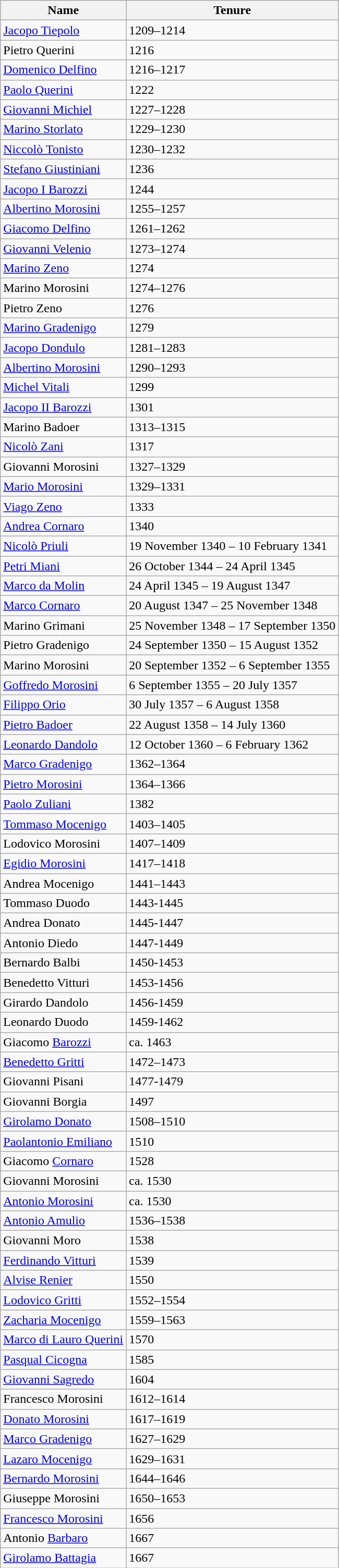<table class="wikitable">
<tr>
<th>Name</th>
<th>Tenure</th>
</tr>
<tr>
<td><a href='#'>Jacopo Tiepolo</a></td>
<td>1209–1214</td>
</tr>
<tr>
<td>Pietro Querini</td>
<td>1216</td>
</tr>
<tr>
<td><a href='#'>Domenico Delfino</a></td>
<td>1216–1217</td>
</tr>
<tr>
<td><a href='#'>Paolo Querini</a></td>
<td>1222</td>
</tr>
<tr>
<td><a href='#'>Giovanni Michiel</a></td>
<td>1227–1228</td>
</tr>
<tr>
<td><a href='#'>Marino Storlato</a></td>
<td>1229–1230</td>
</tr>
<tr>
<td><a href='#'>Niccolò Tonisto</a></td>
<td>1230–1232</td>
</tr>
<tr>
<td><a href='#'>Stefano Giustiniani</a></td>
<td>1236</td>
</tr>
<tr>
<td><a href='#'>Jacopo I Barozzi</a></td>
<td>1244</td>
</tr>
<tr>
<td><a href='#'>Albertino Morosini</a></td>
<td>1255–1257</td>
</tr>
<tr>
<td><a href='#'>Giacomo Delfino</a></td>
<td>1261–1262</td>
</tr>
<tr>
<td><a href='#'>Giovanni Velenio</a></td>
<td>1273–1274</td>
</tr>
<tr>
<td><a href='#'>Marino Zeno</a></td>
<td>1274</td>
</tr>
<tr>
<td>Marino Morosini</td>
<td>1274–1276</td>
</tr>
<tr>
<td>Pietro Zeno</td>
<td>1276</td>
</tr>
<tr>
<td><a href='#'>Marino Gradenigo</a></td>
<td>1279</td>
</tr>
<tr>
<td><a href='#'>Jacopo Dondulo</a></td>
<td>1281–1283</td>
</tr>
<tr>
<td><a href='#'>Albertino Morosini</a></td>
<td>1290–1293</td>
</tr>
<tr>
<td><a href='#'>Michel Vitali</a></td>
<td>1299</td>
</tr>
<tr>
<td><a href='#'>Jacopo II Barozzi</a></td>
<td>1301</td>
</tr>
<tr>
<td>Marino Badoer</td>
<td>1313–1315</td>
</tr>
<tr>
<td><a href='#'>Nicolò Zani</a></td>
<td>1317</td>
</tr>
<tr>
<td>Giovanni Morosini</td>
<td>1327–1329</td>
</tr>
<tr>
<td><a href='#'>Mario Morosini</a></td>
<td>1329–1331</td>
</tr>
<tr>
<td><a href='#'>Viago Zeno</a></td>
<td>1333</td>
</tr>
<tr>
<td><a href='#'>Andrea Cornaro</a></td>
<td>1340</td>
</tr>
<tr>
<td><a href='#'>Nicolò Priuli</a></td>
<td>19 November 1340 – 10 February 1341</td>
</tr>
<tr>
<td><a href='#'>Petri Miani</a></td>
<td>26 October 1344 – 24 April 1345</td>
</tr>
<tr>
<td><a href='#'>Marco da Molin</a></td>
<td>24 April 1345 – 19 August 1347</td>
</tr>
<tr>
<td><a href='#'>Marco Cornaro</a></td>
<td>20 August 1347 – 25 November 1348</td>
</tr>
<tr>
<td>Marino Grimani</td>
<td>25 November 1348 – 17 September 1350</td>
</tr>
<tr>
<td>Pietro Gradenigo</td>
<td>24 September 1350 – 15 August 1352</td>
</tr>
<tr>
<td>Marino Morosini</td>
<td>20 September 1352 – 6 September 1355</td>
</tr>
<tr>
<td><a href='#'>Goffredo Morosini</a></td>
<td>6 September 1355 – 20 July 1357</td>
</tr>
<tr>
<td><a href='#'>Filippo Orio</a></td>
<td>30 July 1357 – 6 August 1358</td>
</tr>
<tr>
<td><a href='#'>Pietro Badoer</a></td>
<td>22 August 1358 – 14 July 1360</td>
</tr>
<tr>
<td><a href='#'>Leonardo Dandolo</a></td>
<td>12 October 1360 – 6 February 1362</td>
</tr>
<tr>
<td><a href='#'>Marco Gradenigo</a></td>
<td>1362–1364</td>
</tr>
<tr>
<td><a href='#'>Pietro Morosini</a></td>
<td>1364–1366</td>
</tr>
<tr>
<td><a href='#'>Paolo Zuliani</a></td>
<td>1382</td>
</tr>
<tr>
<td><a href='#'>Tommaso Mocenigo</a></td>
<td>1403–1405</td>
</tr>
<tr>
<td>Lodovico Morosini</td>
<td>1407–1409</td>
</tr>
<tr>
<td><a href='#'>Egidio Morosini</a></td>
<td>1417–1418</td>
</tr>
<tr>
<td>Andrea Mocenigo</td>
<td>1441–1443</td>
</tr>
<tr>
<td>Tommaso Duodo</td>
<td>1443-1445</td>
</tr>
<tr>
<td>Andrea Donato</td>
<td>1445-1447</td>
</tr>
<tr>
<td>Antonio Diedo</td>
<td>1447-1449</td>
</tr>
<tr>
<td>Bernardo Balbi</td>
<td>1450-1453</td>
</tr>
<tr>
<td>Benedetto Vitturi</td>
<td>1453-1456</td>
</tr>
<tr>
<td>Girardo Dandolo</td>
<td>1456-1459</td>
</tr>
<tr>
<td>Leonardo Duodo</td>
<td>1459-1462</td>
</tr>
<tr>
<td>Giacomo <a href='#'>Barozzi</a></td>
<td>ca. 1463</td>
</tr>
<tr>
<td><a href='#'>Benedetto Gritti</a></td>
<td>1472–1473</td>
</tr>
<tr>
<td>Giovanni Pisani</td>
<td>1477-1479</td>
</tr>
<tr>
<td>Giovanni Borgia</td>
<td>1497</td>
</tr>
<tr>
<td><a href='#'>Girolamo Donato</a></td>
<td>1508–1510</td>
</tr>
<tr>
<td><a href='#'>Paolantonio Emiliano</a></td>
<td>1510</td>
</tr>
<tr>
<td>Giacomo <a href='#'>Cornaro</a></td>
<td>1528</td>
</tr>
<tr>
<td>Giovanni Morosini</td>
<td>ca. 1530</td>
</tr>
<tr>
<td><a href='#'>Antonio Morosini</a></td>
<td>ca. 1530</td>
</tr>
<tr>
<td><a href='#'>Antonio Amulio</a></td>
<td>1536–1538</td>
</tr>
<tr>
<td>Giovanni Moro</td>
<td>1538</td>
</tr>
<tr>
<td><a href='#'>Ferdinando Vitturi</a></td>
<td>1539</td>
</tr>
<tr>
<td><a href='#'>Alvise Renier</a></td>
<td>1550</td>
</tr>
<tr>
<td><a href='#'>Lodovico Gritti</a></td>
<td>1552–1554</td>
</tr>
<tr>
<td><a href='#'>Zacharia Mocenigo</a></td>
<td>1559–1563</td>
</tr>
<tr>
<td><a href='#'>Marco di Lauro Querini</a></td>
<td>1570</td>
</tr>
<tr>
<td><a href='#'>Pasqual Cicogna</a></td>
<td>1585</td>
</tr>
<tr>
<td><a href='#'>Giovanni Sagredo</a></td>
<td>1604</td>
</tr>
<tr>
<td>Francesco Morosini</td>
<td>1612–1614</td>
</tr>
<tr>
<td><a href='#'>Donato Morosini</a></td>
<td>1617–1619</td>
</tr>
<tr>
<td><a href='#'>Marco Gradenigo</a></td>
<td>1627–1629</td>
</tr>
<tr>
<td><a href='#'>Lazaro Mocenigo</a></td>
<td>1629–1631</td>
</tr>
<tr>
<td><a href='#'>Bernardo Morosini</a></td>
<td>1644–1646</td>
</tr>
<tr>
<td>Giuseppe Morosini</td>
<td>1650–1653</td>
</tr>
<tr>
<td><a href='#'>Francesco Morosini</a></td>
<td>1656</td>
</tr>
<tr>
<td>Antonio <a href='#'>Barbaro</a></td>
<td>1667</td>
</tr>
<tr>
<td><a href='#'>Girolamo Battagia</a></td>
<td>1667</td>
</tr>
</table>
